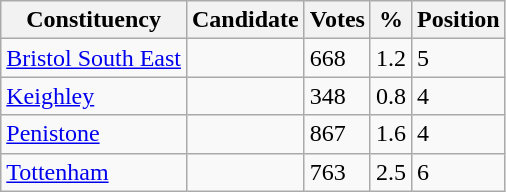<table class="wikitable sortable">
<tr>
<th>Constituency</th>
<th>Candidate</th>
<th>Votes</th>
<th>%</th>
<th>Position</th>
</tr>
<tr>
<td><a href='#'>Bristol South East</a></td>
<td></td>
<td>668</td>
<td>1.2</td>
<td>5</td>
</tr>
<tr>
<td><a href='#'>Keighley</a></td>
<td></td>
<td>348</td>
<td>0.8</td>
<td>4</td>
</tr>
<tr>
<td><a href='#'>Penistone</a></td>
<td></td>
<td>867</td>
<td>1.6</td>
<td>4</td>
</tr>
<tr>
<td><a href='#'>Tottenham</a></td>
<td></td>
<td>763</td>
<td>2.5</td>
<td>6</td>
</tr>
</table>
